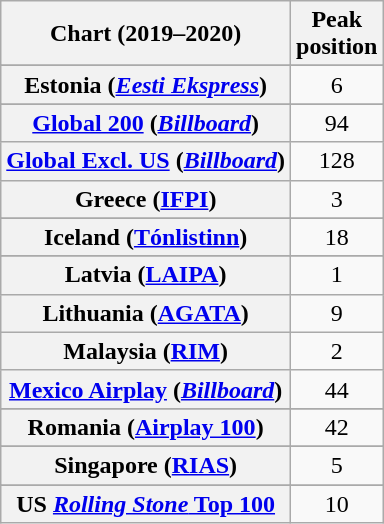<table class="wikitable sortable plainrowheaders" style="text-align:center">
<tr>
<th scope="col">Chart (2019–2020)</th>
<th scope="col">Peak<br>position</th>
</tr>
<tr>
</tr>
<tr>
</tr>
<tr>
</tr>
<tr>
</tr>
<tr>
</tr>
<tr>
</tr>
<tr>
</tr>
<tr>
</tr>
<tr>
<th scope="row">Estonia (<em><a href='#'>Eesti Ekspress</a></em>)</th>
<td>6</td>
</tr>
<tr>
</tr>
<tr>
</tr>
<tr>
</tr>
<tr>
<th scope="row"><a href='#'>Global 200</a> (<em><a href='#'>Billboard</a></em>)</th>
<td>94</td>
</tr>
<tr>
<th scope="row"><a href='#'>Global Excl. US</a> (<em><a href='#'>Billboard</a></em>)</th>
<td>128</td>
</tr>
<tr>
<th scope="row">Greece (<a href='#'>IFPI</a>)</th>
<td>3</td>
</tr>
<tr>
</tr>
<tr>
<th scope="row">Iceland (<a href='#'>Tónlistinn</a>)</th>
<td>18</td>
</tr>
<tr>
</tr>
<tr>
</tr>
<tr>
<th scope="row">Latvia (<a href='#'>LAIPA</a>)</th>
<td>1</td>
</tr>
<tr>
<th scope="row">Lithuania (<a href='#'>AGATA</a>)</th>
<td>9</td>
</tr>
<tr>
<th scope="row">Malaysia (<a href='#'>RIM</a>)</th>
<td>2</td>
</tr>
<tr>
<th scope="row"><a href='#'>Mexico Airplay</a> (<em><a href='#'>Billboard</a></em>)</th>
<td>44</td>
</tr>
<tr>
</tr>
<tr>
</tr>
<tr>
</tr>
<tr>
<th scope="row">Romania (<a href='#'>Airplay 100</a>)</th>
<td>42</td>
</tr>
<tr>
</tr>
<tr>
</tr>
<tr>
<th scope="row">Singapore (<a href='#'>RIAS</a>)</th>
<td>5</td>
</tr>
<tr>
</tr>
<tr>
</tr>
<tr>
</tr>
<tr>
</tr>
<tr>
</tr>
<tr>
</tr>
<tr>
</tr>
<tr>
</tr>
<tr>
</tr>
<tr>
</tr>
<tr>
</tr>
<tr>
</tr>
<tr>
</tr>
<tr>
<th scope="row">US <a href='#'><em>Rolling Stone</em> Top 100</a></th>
<td>10</td>
</tr>
</table>
